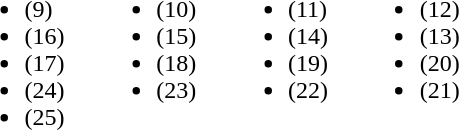<table>
<tr>
<td valign="top" width=20%><br><ul><li> (9)</li><li> (16)</li><li> (17)</li><li> (24)</li><li> (25)</li></ul></td>
<td valign="top" width=20%><br><ul><li> (10)</li><li> (15)</li><li> (18)</li><li> (23)</li></ul></td>
<td valign="top" width=20%><br><ul><li> (11)</li><li> (14)</li><li> (19)</li><li> (22)</li></ul></td>
<td valign="top" width=20%><br><ul><li> (12)</li><li> (13)</li><li> (20)</li><li> (21)</li></ul></td>
</tr>
</table>
